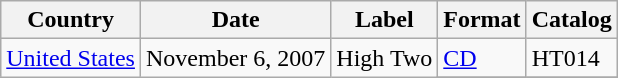<table class="wikitable">
<tr>
<th>Country</th>
<th>Date</th>
<th>Label</th>
<th>Format</th>
<th>Catalog</th>
</tr>
<tr>
<td rowspan=2><a href='#'>United States</a></td>
<td rowspan=2>November 6, 2007</td>
<td rowspan=2>High Two</td>
<td><a href='#'>CD</a></td>
<td>HT014</td>
</tr>
<tr>
</tr>
</table>
